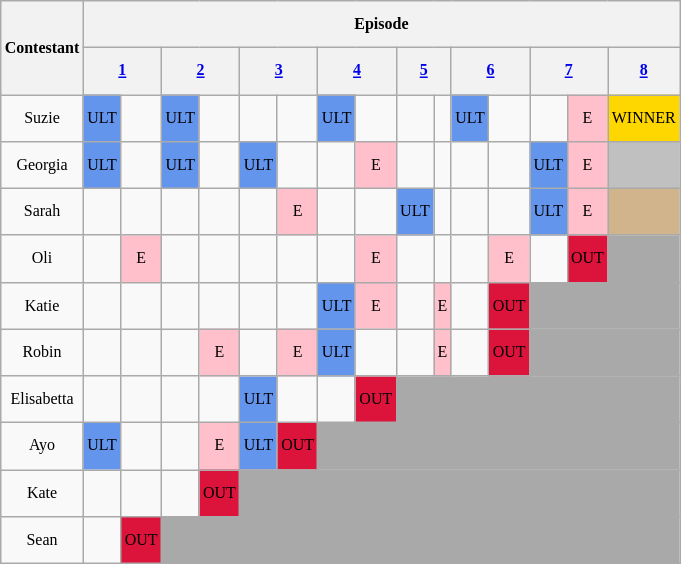<table class="wikitable" style="text-align: center; font-size: 8pt; line-height:26px;">
<tr>
<th rowspan="2">Contestant</th>
<th colspan="15">Episode</th>
</tr>
<tr>
<th colspan="2"><a href='#'>1</a></th>
<th colspan="2"><a href='#'>2</a></th>
<th colspan="2"><a href='#'>3</a></th>
<th colspan="2"><a href='#'>4</a></th>
<th colspan="2"><a href='#'>5</a></th>
<th colspan="2"><a href='#'>6</a></th>
<th colspan="2"><a href='#'>7</a></th>
<th><a href='#'>8</a></th>
</tr>
<tr>
<td>Suzie</td>
<td style="background:cornflowerblue">ULT</td>
<td></td>
<td style="background:cornflowerblue">ULT</td>
<td></td>
<td></td>
<td></td>
<td style="background:cornflowerblue">ULT</td>
<td></td>
<td></td>
<td></td>
<td style="background:cornflowerblue">ULT</td>
<td></td>
<td></td>
<td style="background:pink">E</td>
<td style="background:gold">WINNER</td>
</tr>
<tr>
<td>Georgia</td>
<td style="background:cornflowerblue">ULT</td>
<td></td>
<td style="background:cornflowerblue">ULT</td>
<td></td>
<td style="background:cornflowerblue">ULT</td>
<td></td>
<td></td>
<td style="background:pink">E</td>
<td></td>
<td></td>
<td></td>
<td></td>
<td style="background:cornflowerblue">ULT</td>
<td style="background:pink">E</td>
<td style="background:silver"></td>
</tr>
<tr>
<td>Sarah</td>
<td></td>
<td></td>
<td></td>
<td></td>
<td></td>
<td style="background:pink">E</td>
<td></td>
<td></td>
<td style="background:cornflowerblue">ULT</td>
<td></td>
<td></td>
<td></td>
<td style="background:cornflowerblue">ULT</td>
<td style="background:pink">E</td>
<td style="background:tan"></td>
</tr>
<tr>
<td>Oli</td>
<td></td>
<td style="background:pink">E</td>
<td></td>
<td></td>
<td></td>
<td></td>
<td></td>
<td style="background:pink">E</td>
<td></td>
<td></td>
<td></td>
<td style="background:pink">E</td>
<td></td>
<td style="background:crimson">OUT</td>
<td style="background:darkgray"></td>
</tr>
<tr>
<td>Katie</td>
<td></td>
<td></td>
<td></td>
<td></td>
<td></td>
<td></td>
<td style="background:cornflowerblue">ULT</td>
<td style="background:pink">E</td>
<td></td>
<td style="background:pink">E</td>
<td></td>
<td style="background:crimson">OUT</td>
<td colspan="3" style="background:darkgray"></td>
</tr>
<tr>
<td>Robin</td>
<td></td>
<td></td>
<td></td>
<td style="background:pink">E</td>
<td></td>
<td style="background:pink">E</td>
<td style="background:cornflowerblue">ULT</td>
<td></td>
<td></td>
<td style="background:pink">E</td>
<td></td>
<td style="background:crimson">OUT</td>
<td colspan="3" style="background:darkgray"></td>
</tr>
<tr>
<td>Elisabetta</td>
<td></td>
<td></td>
<td></td>
<td></td>
<td style="background:cornflowerblue">ULT</td>
<td></td>
<td></td>
<td style="background:crimson">OUT</td>
<td colspan="7" style="background:darkgray"></td>
</tr>
<tr>
<td>Ayo</td>
<td style="background:cornflowerblue">ULT</td>
<td></td>
<td></td>
<td style="background:pink">E</td>
<td style="background:cornflowerblue">ULT</td>
<td style="background:crimson">OUT</td>
<td colspan="9" style="background:darkgray"></td>
</tr>
<tr>
<td>Kate</td>
<td></td>
<td></td>
<td></td>
<td style="background:crimson">OUT</td>
<td colspan="11" style="background:darkgray"></td>
</tr>
<tr>
<td>Sean</td>
<td></td>
<td style="background:crimson">OUT</td>
<td colspan="13" style="background:darkgray"></td>
</tr>
</table>
